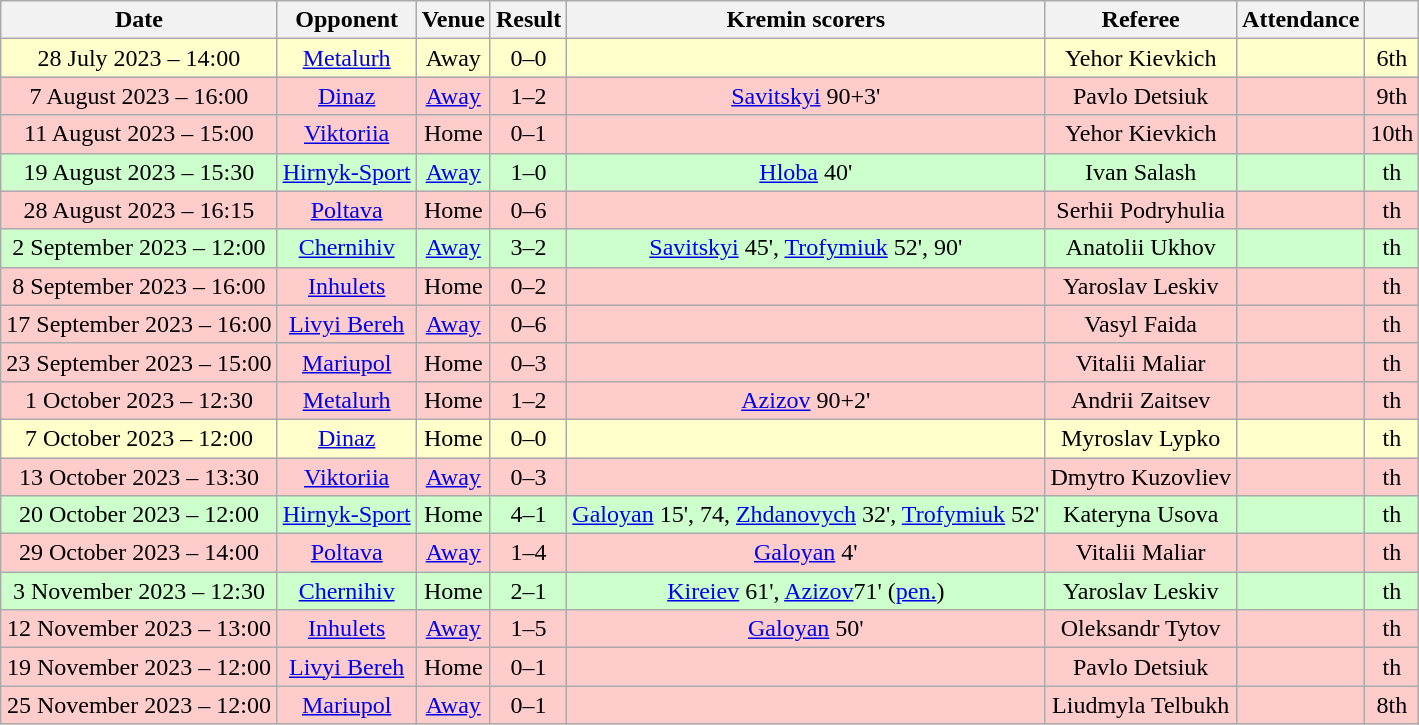<table class="wikitable" style="text-align:center">
<tr>
<th>Date</th>
<th>Opponent</th>
<th>Venue</th>
<th>Result</th>
<th>Kremin scorers</th>
<th>Referee</th>
<th>Attendance</th>
<th></th>
</tr>
<tr style="background:#ffffcc">
<td>28 July 2023 – 14:00</td>
<td><a href='#'>Metalurh</a></td>
<td>Away</td>
<td>0–0</td>
<td></td>
<td>Yehor Kievkich</td>
<td></td>
<td>6th</td>
</tr>
<tr style="background:#ffcccc">
<td>7 August 2023 – 16:00</td>
<td><a href='#'>Dinaz</a></td>
<td><a href='#'>Away</a></td>
<td>1–2</td>
<td><a href='#'>Savitskyi</a> 90+3'</td>
<td>Pavlo Detsiuk</td>
<td></td>
<td>9th</td>
</tr>
<tr style="background:#ffcccc">
<td>11 August 2023 – 15:00</td>
<td><a href='#'>Viktoriia</a></td>
<td>Home</td>
<td>0–1</td>
<td></td>
<td>Yehor Kievkich</td>
<td></td>
<td>10th</td>
</tr>
<tr style="background:#ccffcc">
<td>19 August 2023 – 15:30</td>
<td><a href='#'>Hirnyk-Sport</a></td>
<td><a href='#'>Away</a></td>
<td>1–0</td>
<td><a href='#'>Hloba</a> 40'</td>
<td>Ivan Salash</td>
<td></td>
<td>th</td>
</tr>
<tr style="background:#ffcccc">
<td>28 August 2023 – 16:15</td>
<td><a href='#'>Poltava</a></td>
<td>Home</td>
<td>0–6</td>
<td></td>
<td>Serhii Podryhulia</td>
<td></td>
<td>th</td>
</tr>
<tr style="background:#ccffcc">
<td>2 September 2023 – 12:00</td>
<td><a href='#'>Chernihiv</a></td>
<td><a href='#'>Away</a></td>
<td>3–2</td>
<td><a href='#'>Savitskyi</a> 45', <a href='#'>Trofymiuk</a> 52', 90'</td>
<td>Anatolii Ukhov</td>
<td></td>
<td>th</td>
</tr>
<tr style="background:#ffcccc">
<td>8 September 2023 – 16:00</td>
<td><a href='#'>Inhulets</a></td>
<td>Home</td>
<td>0–2</td>
<td></td>
<td>Yaroslav Leskiv</td>
<td></td>
<td>th</td>
</tr>
<tr style="background:#ffcccc">
<td>17 September 2023 – 16:00</td>
<td><a href='#'>Livyi Bereh</a></td>
<td><a href='#'>Away</a></td>
<td>0–6</td>
<td></td>
<td>Vasyl Faida</td>
<td></td>
<td>th</td>
</tr>
<tr style="background:#ffcccc">
<td>23 September 2023 – 15:00</td>
<td><a href='#'>Mariupol</a></td>
<td>Home</td>
<td>0–3</td>
<td></td>
<td>Vitalii Maliar</td>
<td></td>
<td>th</td>
</tr>
<tr style="background:#ffcccc">
<td>1 October 2023 – 12:30</td>
<td><a href='#'>Metalurh</a></td>
<td>Home</td>
<td>1–2</td>
<td><a href='#'>Azizov</a> 90+2'</td>
<td>Andrii Zaitsev</td>
<td></td>
<td>th</td>
</tr>
<tr style="background:#ffffcc">
<td>7 October 2023 – 12:00</td>
<td><a href='#'>Dinaz</a></td>
<td>Home</td>
<td>0–0</td>
<td></td>
<td>Myroslav Lypko</td>
<td></td>
<td>th</td>
</tr>
<tr style="background:#ffcccc">
<td>13 October 2023 – 13:30</td>
<td><a href='#'>Viktoriia</a></td>
<td><a href='#'>Away</a></td>
<td>0–3</td>
<td></td>
<td>Dmytro Kuzovliev</td>
<td></td>
<td>th</td>
</tr>
<tr style="background:#ccffcc">
<td>20 October 2023 – 12:00</td>
<td><a href='#'>Hirnyk-Sport</a></td>
<td>Home</td>
<td>4–1</td>
<td><a href='#'>Galoyan</a> 15', 74, <a href='#'>Zhdanovych</a> 32', <a href='#'>Trofymiuk</a> 52'</td>
<td>Kateryna Usova</td>
<td></td>
<td>th</td>
</tr>
<tr style="background:#ffcccc">
<td>29 October 2023 – 14:00</td>
<td><a href='#'>Poltava</a></td>
<td><a href='#'>Away</a></td>
<td>1–4</td>
<td><a href='#'>Galoyan</a> 4'</td>
<td>Vitalii Maliar</td>
<td></td>
<td>th</td>
</tr>
<tr style="background:#ccffcc">
<td>3 November 2023 – 12:30</td>
<td><a href='#'>Chernihiv</a></td>
<td>Home</td>
<td>2–1</td>
<td><a href='#'>Kireiev</a> 61', <a href='#'>Azizov</a>71' (<a href='#'>pen.</a>)</td>
<td>Yaroslav Leskiv</td>
<td></td>
<td>th</td>
</tr>
<tr style="background:#ffcccc">
<td>12 November 2023 – 13:00</td>
<td><a href='#'>Inhulets</a></td>
<td><a href='#'>Away</a></td>
<td>1–5</td>
<td><a href='#'>Galoyan</a> 50'</td>
<td>Oleksandr Tytov</td>
<td></td>
<td>th</td>
</tr>
<tr style="background:#ffcccc">
<td>19 November 2023 – 12:00</td>
<td><a href='#'>Livyi Bereh</a></td>
<td>Home</td>
<td>0–1</td>
<td></td>
<td>Pavlo Detsiuk</td>
<td></td>
<td>th</td>
</tr>
<tr style="background:#ffcccc">
<td>25 November 2023 – 12:00</td>
<td><a href='#'>Mariupol</a></td>
<td><a href='#'>Away</a></td>
<td>0–1</td>
<td></td>
<td>Liudmyla Telbukh</td>
<td></td>
<td>8th</td>
</tr>
</table>
